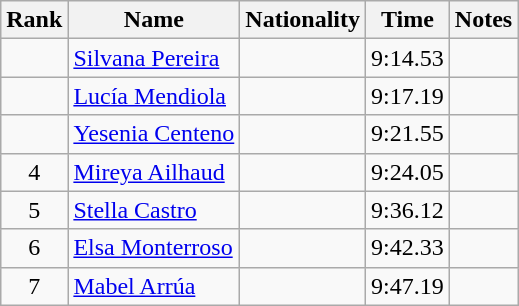<table class="wikitable sortable" style="text-align:center">
<tr>
<th>Rank</th>
<th>Name</th>
<th>Nationality</th>
<th>Time</th>
<th>Notes</th>
</tr>
<tr>
<td align=center></td>
<td align=left><a href='#'>Silvana Pereira</a></td>
<td align=left></td>
<td>9:14.53</td>
<td></td>
</tr>
<tr>
<td align=center></td>
<td align=left><a href='#'>Lucía Mendiola</a></td>
<td align=left></td>
<td>9:17.19</td>
<td></td>
</tr>
<tr>
<td align=center></td>
<td align=left><a href='#'>Yesenia Centeno</a></td>
<td align=left></td>
<td>9:21.55</td>
<td></td>
</tr>
<tr>
<td align=center>4</td>
<td align=left><a href='#'>Mireya Ailhaud</a></td>
<td align=left></td>
<td>9:24.05</td>
<td></td>
</tr>
<tr>
<td align=center>5</td>
<td align=left><a href='#'>Stella Castro</a></td>
<td align=left></td>
<td>9:36.12</td>
<td></td>
</tr>
<tr>
<td align=center>6</td>
<td align=left><a href='#'>Elsa Monterroso</a></td>
<td align=left></td>
<td>9:42.33</td>
<td></td>
</tr>
<tr>
<td align=center>7</td>
<td align=left><a href='#'>Mabel Arrúa</a></td>
<td align=left></td>
<td>9:47.19</td>
<td></td>
</tr>
</table>
